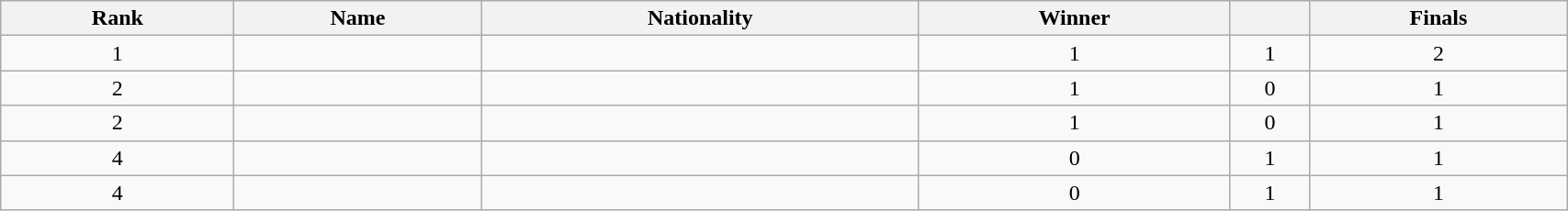<table class="wikitable sortable" style="font-size:100%; text-align: center; width:90%">
<tr>
<th>Rank</th>
<th>Name</th>
<th>Nationality</th>
<th>Winner</th>
<th></th>
<th>Finals</th>
</tr>
<tr>
<td>1</td>
<td align="left"></td>
<td align="left"></td>
<td>1</td>
<td>1</td>
<td>2</td>
</tr>
<tr>
<td>2</td>
<td align="left"></td>
<td align="left"></td>
<td>1</td>
<td>0</td>
<td>1</td>
</tr>
<tr>
<td>2</td>
<td align="left"></td>
<td align="left"></td>
<td>1</td>
<td>0</td>
<td>1</td>
</tr>
<tr>
<td>4</td>
<td align="left"></td>
<td align="left"></td>
<td>0</td>
<td>1</td>
<td>1</td>
</tr>
<tr>
<td>4</td>
<td align="left"></td>
<td align="left"></td>
<td>0</td>
<td>1</td>
<td>1</td>
</tr>
</table>
